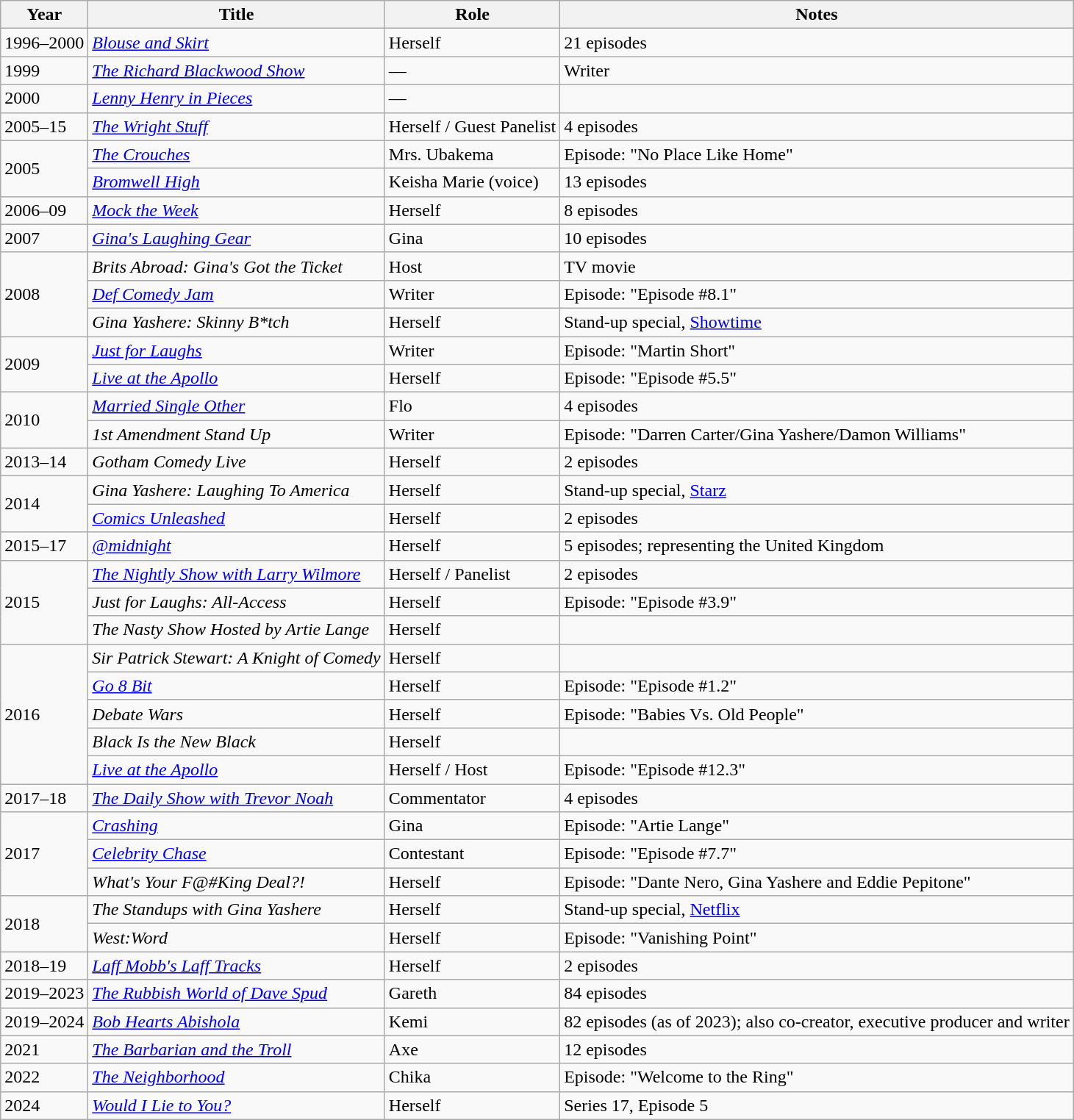<table class="wikitable">
<tr>
<th>Year</th>
<th>Title</th>
<th>Role</th>
<th>Notes</th>
</tr>
<tr>
<td>1996–2000</td>
<td><em><a href='#'>Blouse and Skirt</a></em></td>
<td>Herself</td>
<td>21 episodes</td>
</tr>
<tr>
<td>1999</td>
<td><em><a href='#'>The Richard Blackwood Show</a></em></td>
<td>—</td>
<td>Writer</td>
</tr>
<tr>
<td>2000</td>
<td><em><a href='#'>Lenny Henry in Pieces</a></em></td>
<td>—</td>
<td></td>
</tr>
<tr>
<td>2005–15</td>
<td><em><a href='#'>The Wright Stuff</a></em></td>
<td>Herself / Guest Panelist</td>
<td>4 episodes</td>
</tr>
<tr>
<td rowspan="2">2005</td>
<td><em><a href='#'>The Crouches</a></em></td>
<td>Mrs. Ubakema</td>
<td>Episode: "No Place Like Home"</td>
</tr>
<tr>
<td><em><a href='#'>Bromwell High</a></em></td>
<td>Keisha Marie (voice)</td>
<td>13 episodes</td>
</tr>
<tr>
<td>2006–09</td>
<td><em><a href='#'>Mock the Week</a></em></td>
<td>Herself</td>
<td>8 episodes</td>
</tr>
<tr>
<td>2007</td>
<td><em><a href='#'>Gina's Laughing Gear</a></em></td>
<td>Gina</td>
<td>10 episodes</td>
</tr>
<tr>
<td rowspan="3">2008</td>
<td><em>Brits Abroad: Gina's Got the Ticket</em></td>
<td>Host</td>
<td>TV movie</td>
</tr>
<tr>
<td><em><a href='#'>Def Comedy Jam</a></em></td>
<td>Writer</td>
<td>Episode: "Episode #8.1"</td>
</tr>
<tr>
<td><em>Gina Yashere: Skinny B*tch</em></td>
<td>Herself</td>
<td>Stand-up special, <a href='#'>Showtime</a></td>
</tr>
<tr>
<td rowspan="2">2009</td>
<td><em><a href='#'>Just for Laughs</a></em></td>
<td>Writer</td>
<td>Episode: "Martin Short"</td>
</tr>
<tr>
<td><em><a href='#'>Live at the Apollo</a></em></td>
<td>Herself</td>
<td>Episode: "Episode #5.5"</td>
</tr>
<tr>
<td rowspan="2">2010</td>
<td><em><a href='#'>Married Single Other</a></em></td>
<td>Flo</td>
<td>4 episodes</td>
</tr>
<tr>
<td><em>1st Amendment Stand Up</em></td>
<td>Writer</td>
<td>Episode: "Darren Carter/Gina Yashere/Damon Williams"</td>
</tr>
<tr>
<td>2013–14</td>
<td><em>Gotham Comedy Live</em></td>
<td>Herself</td>
<td>2 episodes</td>
</tr>
<tr>
<td rowspan="2">2014</td>
<td><em>Gina Yashere: Laughing To America</em></td>
<td>Herself</td>
<td>Stand-up special, <a href='#'>Starz</a></td>
</tr>
<tr>
<td><em><a href='#'>Comics Unleashed</a></em></td>
<td>Herself</td>
<td>2 episodes</td>
</tr>
<tr>
<td>2015–17</td>
<td><em><a href='#'>@midnight</a></em></td>
<td>Herself</td>
<td>5 episodes; representing the United Kingdom</td>
</tr>
<tr>
<td rowspan="3">2015</td>
<td><em><a href='#'>The Nightly Show with Larry Wilmore</a></em></td>
<td>Herself / Panelist</td>
<td>2 episodes</td>
</tr>
<tr>
<td><em>Just for Laughs: All-Access</em></td>
<td>Herself</td>
<td>Episode: "Episode #3.9"</td>
</tr>
<tr>
<td><em>The Nasty Show Hosted by Artie Lange</em></td>
<td>Herself</td>
<td></td>
</tr>
<tr>
<td rowspan="5">2016</td>
<td><em>Sir Patrick Stewart: A Knight of Comedy</em></td>
<td>Herself</td>
<td></td>
</tr>
<tr>
<td><em><a href='#'>Go 8 Bit</a></em></td>
<td>Herself</td>
<td>Episode: "Episode #1.2"</td>
</tr>
<tr>
<td><em>Debate Wars</em></td>
<td>Herself</td>
<td>Episode: "Babies Vs. Old People"</td>
</tr>
<tr>
<td><em>Black Is the New Black</em></td>
<td>Herself</td>
<td></td>
</tr>
<tr>
<td><em><a href='#'>Live at the Apollo</a></em></td>
<td>Herself / Host</td>
<td>Episode: "Episode #12.3"</td>
</tr>
<tr>
<td>2017–18</td>
<td><em><a href='#'>The Daily Show with Trevor Noah</a></em></td>
<td>Commentator</td>
<td>4 episodes</td>
</tr>
<tr>
<td rowspan="3">2017</td>
<td><em><a href='#'>Crashing</a></em></td>
<td>Gina</td>
<td>Episode: "Artie Lange"</td>
</tr>
<tr>
<td><em><a href='#'>Celebrity Chase</a></em></td>
<td>Contestant</td>
<td>Episode: "Episode #7.7"</td>
</tr>
<tr>
<td><em>What's Your F@#King Deal?!</em></td>
<td>Herself</td>
<td>Episode: "Dante Nero, Gina Yashere and Eddie Pepitone"</td>
</tr>
<tr>
<td rowspan="2">2018</td>
<td><em>The Standups with Gina Yashere</em></td>
<td>Herself</td>
<td>Stand-up special, <a href='#'>Netflix</a></td>
</tr>
<tr>
<td><em>West:Word</em></td>
<td>Herself</td>
<td>Episode: "Vanishing Point"</td>
</tr>
<tr>
<td>2018–19</td>
<td><em><a href='#'>Laff Mobb's Laff Tracks</a></em></td>
<td>Herself</td>
<td>2 episodes</td>
</tr>
<tr>
<td>2019–2023</td>
<td><em><a href='#'>The Rubbish World of Dave Spud</a></em></td>
<td>Gareth</td>
<td>84 episodes</td>
</tr>
<tr>
<td>2019–2024</td>
<td><em><a href='#'>Bob Hearts Abishola</a></em></td>
<td>Kemi</td>
<td>82 episodes (as of 2023); also co-creator, executive producer and writer</td>
</tr>
<tr>
<td>2021</td>
<td><em><a href='#'>The Barbarian and the Troll</a></em></td>
<td>Axe</td>
<td>12 episodes</td>
</tr>
<tr>
<td>2022</td>
<td><em><a href='#'>The Neighborhood</a></em></td>
<td>Chika</td>
<td>Episode: "Welcome to the Ring"</td>
</tr>
<tr>
<td>2024</td>
<td><em><a href='#'>Would I Lie to You?</a></em></td>
<td>Herself</td>
<td>Series 17, Episode 5 </td>
</tr>
</table>
